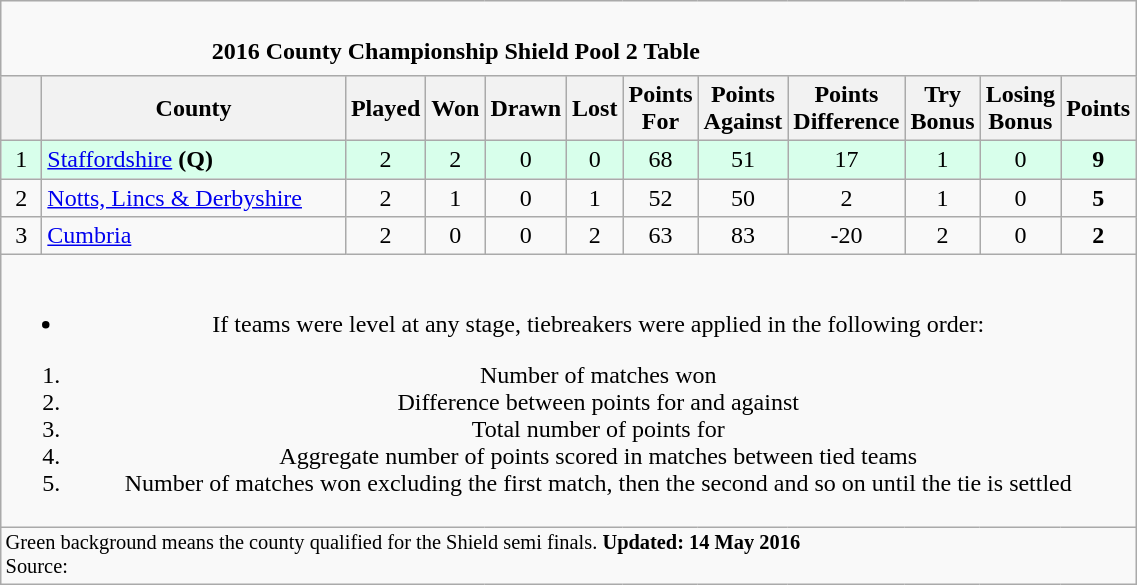<table class="wikitable" style="text-align: center;">
<tr>
<td colspan="15" cellpadding="0" cellspacing="0"><br><table border="0" width="80%" cellpadding="0" cellspacing="0">
<tr>
<td width=20% style="border:0px"></td>
<td style="border:0px"><strong>2016 County Championship Shield Pool 2 Table</strong></td>
<td width=20% style="border:0px" align=right></td>
</tr>
</table>
</td>
</tr>
<tr>
<th bgcolor="#efefef" width="20"></th>
<th bgcolor="#efefef" width="195">County</th>
<th bgcolor="#efefef" width="20">Played</th>
<th bgcolor="#efefef" width="20">Won</th>
<th bgcolor="#efefef" width="20">Drawn</th>
<th bgcolor="#efefef" width="20">Lost</th>
<th bgcolor="#efefef" width="20">Points For</th>
<th bgcolor="#efefef" width="20">Points Against</th>
<th bgcolor="#efefef" width="20">Points Difference</th>
<th bgcolor="#efefef" width="20">Try Bonus</th>
<th bgcolor="#efefef" width="20">Losing Bonus</th>
<th bgcolor="#efefef" width="20">Points</th>
</tr>
<tr bgcolor=#d8ffeb align=center>
<td>1</td>
<td style="text-align:left;"><a href='#'>Staffordshire</a> <strong>(Q)</strong></td>
<td>2</td>
<td>2</td>
<td>0</td>
<td>0</td>
<td>68</td>
<td>51</td>
<td>17</td>
<td>1</td>
<td>0</td>
<td><strong>9</strong></td>
</tr>
<tr>
<td>2</td>
<td style="text-align:left;"><a href='#'>Notts, Lincs & Derbyshire</a></td>
<td>2</td>
<td>1</td>
<td>0</td>
<td>1</td>
<td>52</td>
<td>50</td>
<td>2</td>
<td>1</td>
<td>0</td>
<td><strong>5</strong></td>
</tr>
<tr>
<td>3</td>
<td style="text-align:left;"><a href='#'>Cumbria</a></td>
<td>2</td>
<td>0</td>
<td>0</td>
<td>2</td>
<td>63</td>
<td>83</td>
<td>-20</td>
<td>2</td>
<td>0</td>
<td><strong>2</strong></td>
</tr>
<tr>
<td colspan="15"><br><ul><li>If teams were level at any stage, tiebreakers were applied in the following order:</li></ul><ol><li>Number of matches won</li><li>Difference between points for and against</li><li>Total number of points for</li><li>Aggregate number of points scored in matches between tied teams</li><li>Number of matches won excluding the first match, then the second and so on until the tie is settled</li></ol></td>
</tr>
<tr | style="text-align:left;" |>
<td colspan="15" style="border:0px;font-size:85%;"><span>Green background</span> means the county qualified for the Shield semi finals. <strong>Updated: 14 May 2016</strong><br>Source: <br></td>
</tr>
</table>
